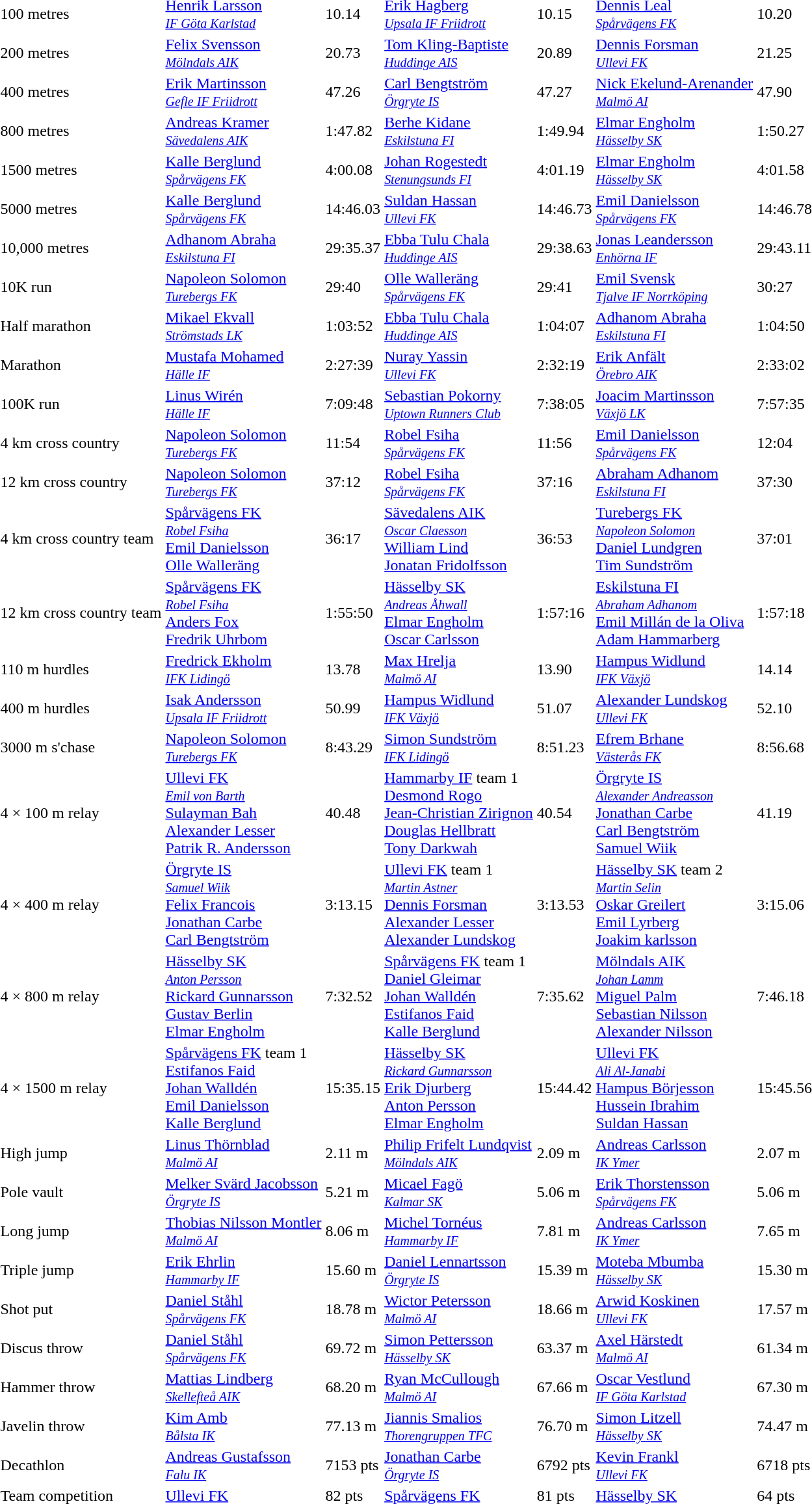<table>
<tr>
<td>100 metres</td>
<td><a href='#'>Henrik Larsson</a><br><small><em><a href='#'>IF Göta Karlstad</a></em></small></td>
<td>10.14</td>
<td><a href='#'>Erik Hagberg</a><br><small><em><a href='#'>Upsala IF Friidrott</a></em></small></td>
<td>10.15</td>
<td><a href='#'>Dennis Leal</a><br><small><em><a href='#'>Spårvägens FK</a></em></small></td>
<td>10.20</td>
</tr>
<tr>
<td>200 metres</td>
<td><a href='#'>Felix Svensson</a><br><small><em><a href='#'>Mölndals AIK</a></em></small></td>
<td>20.73</td>
<td><a href='#'>Tom Kling-Baptiste</a><br><small><em><a href='#'>Huddinge AIS</a></em></small></td>
<td>20.89</td>
<td><a href='#'>Dennis Forsman</a><br><small><em><a href='#'>Ullevi FK</a></em></small></td>
<td>21.25</td>
</tr>
<tr>
<td>400 metres</td>
<td><a href='#'>Erik Martinsson</a><br><small><em><a href='#'>Gefle IF Friidrott</a></em></small></td>
<td>47.26</td>
<td><a href='#'>Carl Bengtström</a><br><small><em><a href='#'>Örgryte IS</a></em></small></td>
<td>47.27</td>
<td><a href='#'>Nick Ekelund-Arenander</a><br><small><em><a href='#'>Malmö AI</a></em></small></td>
<td>47.90</td>
</tr>
<tr>
<td>800 metres</td>
<td><a href='#'>Andreas Kramer</a><br><small><em><a href='#'>Sävedalens AIK</a></em></small></td>
<td>1:47.82</td>
<td><a href='#'>Berhe Kidane</a><br><small><em><a href='#'>Eskilstuna FI</a></em></small></td>
<td>1:49.94</td>
<td><a href='#'>Elmar Engholm</a><br><small><em><a href='#'>Hässelby SK</a></em></small></td>
<td>1:50.27</td>
</tr>
<tr>
<td>1500 metres</td>
<td><a href='#'>Kalle Berglund</a><br><small><em><a href='#'>Spårvägens FK</a></em></small></td>
<td>4:00.08</td>
<td><a href='#'>Johan Rogestedt</a><br><small><em><a href='#'>Stenungsunds FI</a></em></small></td>
<td>4:01.19</td>
<td><a href='#'>Elmar Engholm</a><br><small><em><a href='#'>Hässelby SK</a></em></small></td>
<td>4:01.58</td>
</tr>
<tr>
<td>5000 metres</td>
<td><a href='#'>Kalle Berglund</a><br><small><em><a href='#'>Spårvägens FK</a></em></small></td>
<td>14:46.03</td>
<td><a href='#'>Suldan Hassan</a><br><small><em><a href='#'>Ullevi FK</a></em></small></td>
<td>14:46.73</td>
<td><a href='#'>Emil Danielsson</a><br><small><em><a href='#'>Spårvägens FK</a></em></small></td>
<td>14:46.78</td>
</tr>
<tr>
<td>10,000 metres</td>
<td><a href='#'>Adhanom Abraha</a><br><small><em><a href='#'>Eskilstuna FI</a></em></small></td>
<td>29:35.37</td>
<td><a href='#'>Ebba Tulu Chala</a><br><small><em><a href='#'>Huddinge AIS</a></em></small></td>
<td>29:38.63</td>
<td><a href='#'>Jonas Leandersson</a><br><small><em><a href='#'>Enhörna IF</a></em></small></td>
<td>29:43.11</td>
</tr>
<tr>
<td>10K run</td>
<td><a href='#'>Napoleon Solomon</a><br><small><em><a href='#'>Turebergs FK</a></em></small></td>
<td>29:40</td>
<td><a href='#'>Olle Walleräng</a><br><small><em><a href='#'>Spårvägens FK</a></em></small></td>
<td>29:41</td>
<td><a href='#'>Emil Svensk</a><br><small><em><a href='#'>Tjalve IF Norrköping</a></em></small></td>
<td>30:27</td>
</tr>
<tr>
<td>Half marathon</td>
<td><a href='#'>Mikael Ekvall</a><br><small><em><a href='#'>Strömstads LK</a></em></small></td>
<td>1:03:52</td>
<td><a href='#'>Ebba Tulu Chala</a><br><small><em><a href='#'>Huddinge AIS</a></em></small></td>
<td>1:04:07</td>
<td><a href='#'>Adhanom Abraha</a><br><small><em><a href='#'>Eskilstuna FI</a></em></small></td>
<td>1:04:50</td>
</tr>
<tr>
<td>Marathon</td>
<td><a href='#'>Mustafa Mohamed</a><br><small><em><a href='#'>Hälle IF</a></em></small></td>
<td>2:27:39</td>
<td><a href='#'>Nuray Yassin</a><br><small><em><a href='#'>Ullevi FK</a></em></small></td>
<td>2:32:19</td>
<td><a href='#'>Erik Anfält</a><br><small><em><a href='#'>Örebro AIK</a></em></small></td>
<td>2:33:02</td>
</tr>
<tr>
<td>100K run</td>
<td><a href='#'>Linus Wirén</a><br><small><em><a href='#'>Hälle IF</a></em></small></td>
<td>7:09:48</td>
<td><a href='#'>Sebastian Pokorny</a><br><small><em><a href='#'>Uptown Runners Club</a></em></small></td>
<td>7:38:05</td>
<td><a href='#'>Joacim Martinsson</a><br><small><em><a href='#'>Växjö LK</a></em></small></td>
<td>7:57:35</td>
</tr>
<tr>
<td>4 km cross country</td>
<td><a href='#'>Napoleon Solomon</a><br><small><em><a href='#'>Turebergs FK</a></em></small></td>
<td>11:54</td>
<td><a href='#'>Robel Fsiha</a><br><small><em><a href='#'>Spårvägens FK</a></em></small></td>
<td>11:56</td>
<td><a href='#'>Emil Danielsson</a><br><small><em><a href='#'>Spårvägens FK</a></em></small></td>
<td>12:04</td>
</tr>
<tr>
<td>12 km cross country</td>
<td><a href='#'>Napoleon Solomon</a><br><small><em><a href='#'>Turebergs FK</a></em></small></td>
<td>37:12</td>
<td><a href='#'>Robel Fsiha</a><br><small><em><a href='#'>Spårvägens FK</a></em></small></td>
<td>37:16</td>
<td><a href='#'>Abraham Adhanom</a><br><small><em><a href='#'>Eskilstuna FI</a></em></small></td>
<td>37:30</td>
</tr>
<tr>
<td>4 km cross country team</td>
<td><a href='#'>Spårvägens FK</a><br><small><em><a href='#'>Robel Fsiha</a></em></small><br><a href='#'>Emil Danielsson</a><br><a href='#'>Olle Walleräng</a></td>
<td>36:17</td>
<td><a href='#'>Sävedalens AIK</a><br><small><em><a href='#'>Oscar Claesson</a></em></small><br><a href='#'>William Lind</a><br><a href='#'>Jonatan Fridolfsson</a></td>
<td>36:53</td>
<td><a href='#'>Turebergs FK</a><br><small><em><a href='#'>Napoleon Solomon</a></em></small><br><a href='#'>Daniel Lundgren</a><br><a href='#'>Tim Sundström</a></td>
<td>37:01</td>
</tr>
<tr>
<td>12 km cross country team</td>
<td><a href='#'>Spårvägens FK</a><br><small><em><a href='#'>Robel Fsiha</a></em></small><br><a href='#'>Anders Fox</a><br><a href='#'>Fredrik Uhrbom</a></td>
<td>1:55:50</td>
<td><a href='#'>Hässelby SK</a><br><small><em><a href='#'>Andreas Åhwall</a></em></small><br><a href='#'>Elmar Engholm</a><br><a href='#'>Oscar Carlsson</a></td>
<td>1:57:16</td>
<td><a href='#'>Eskilstuna FI</a><br><small><em><a href='#'>Abraham Adhanom</a></em></small><br><a href='#'>Emil Millán de la Oliva</a><br><a href='#'>Adam Hammarberg</a></td>
<td>1:57:18</td>
</tr>
<tr>
<td>110 m hurdles</td>
<td><a href='#'>Fredrick Ekholm</a><br><small><em><a href='#'>IFK Lidingö</a></em></small></td>
<td>13.78</td>
<td><a href='#'>Max Hrelja</a><br><small><em><a href='#'>Malmö AI</a></em></small></td>
<td>13.90</td>
<td><a href='#'>Hampus Widlund</a><br><small><em><a href='#'>IFK Växjö</a></em></small></td>
<td>14.14</td>
</tr>
<tr>
<td>400 m hurdles</td>
<td><a href='#'>Isak Andersson</a><br><small><em><a href='#'>Upsala IF Friidrott</a></em></small></td>
<td>50.99</td>
<td><a href='#'>Hampus Widlund</a><br><small><em><a href='#'>IFK Växjö</a></em></small></td>
<td>51.07</td>
<td><a href='#'>Alexander Lundskog</a><br><small><em><a href='#'>Ullevi FK</a></em></small></td>
<td>52.10</td>
</tr>
<tr>
<td>3000 m s'chase</td>
<td><a href='#'>Napoleon Solomon</a><br><small><em><a href='#'>Turebergs FK</a></em></small></td>
<td>8:43.29</td>
<td><a href='#'>Simon Sundström</a><br><small><em><a href='#'>IFK Lidingö</a></em></small></td>
<td>8:51.23</td>
<td><a href='#'>Efrem Brhane</a><br><small><em><a href='#'>Västerås FK</a></em></small></td>
<td>8:56.68</td>
</tr>
<tr>
<td>4 × 100 m relay</td>
<td><a href='#'>Ullevi FK</a><br><small><em><a href='#'>Emil von Barth</a></em></small><br><a href='#'>Sulayman Bah</a><br><a href='#'>Alexander Lesser</a><br><a href='#'>Patrik R. Andersson</a></td>
<td>40.48</td>
<td><a href='#'>Hammarby IF</a> team 1<br><a href='#'>Desmond Rogo</a><br><a href='#'>Jean-Christian Zirignon</a><br><a href='#'>Douglas Hellbratt</a><br><a href='#'>Tony Darkwah</a></td>
<td>40.54</td>
<td><a href='#'>Örgryte IS</a><br><small><em><a href='#'>Alexander Andreasson</a></em></small><br><a href='#'>Jonathan Carbe</a><br><a href='#'>Carl Bengtström</a><br><a href='#'>Samuel Wiik</a></td>
<td>41.19</td>
</tr>
<tr>
<td>4 × 400 m relay</td>
<td><a href='#'>Örgryte IS</a><br><small><em><a href='#'>Samuel Wiik</a></em></small><br><a href='#'>Felix Francois</a><br><a href='#'>Jonathan Carbe</a><br><a href='#'>Carl Bengtström</a></td>
<td>3:13.15</td>
<td><a href='#'>Ullevi FK</a> team 1<br><small><em><a href='#'>Martin Astner</a></em></small><br><a href='#'>Dennis Forsman</a><br><a href='#'>Alexander Lesser</a><br><a href='#'>Alexander Lundskog</a></td>
<td>3:13.53</td>
<td><a href='#'>Hässelby SK</a> team 2<br><small><em><a href='#'>Martin Selin</a></em></small><br><a href='#'>Oskar Greilert</a><br><a href='#'>Emil Lyrberg</a><br><a href='#'>Joakim karlsson</a></td>
<td>3:15.06</td>
</tr>
<tr>
<td>4 × 800 m relay</td>
<td><a href='#'>Hässelby SK</a><br><small><em><a href='#'>Anton Persson</a></em></small><br><a href='#'>Rickard Gunnarsson</a><br><a href='#'>Gustav Berlin</a><br><a href='#'>Elmar Engholm</a></td>
<td>7:32.52</td>
<td><a href='#'>Spårvägens FK</a> team 1<br><a href='#'>Daniel Gleimar</a><br><a href='#'>Johan Walldén</a><br><a href='#'>Estifanos Faid</a><br><a href='#'>Kalle Berglund</a></td>
<td>7:35.62</td>
<td><a href='#'>Mölndals AIK</a><br><small><em><a href='#'>Johan Lamm</a></em></small><br><a href='#'>Miguel Palm</a><br><a href='#'>Sebastian Nilsson</a><br><a href='#'>Alexander Nilsson</a></td>
<td>7:46.18</td>
</tr>
<tr>
<td>4 × 1500 m relay</td>
<td><a href='#'>Spårvägens FK</a> team 1<br><a href='#'>Estifanos Faid</a><br><a href='#'>Johan Walldén</a><br><a href='#'>Emil Danielsson</a><br><a href='#'>Kalle Berglund</a></td>
<td>15:35.15</td>
<td><a href='#'>Hässelby SK</a><br><small><em><a href='#'>Rickard Gunnarsson</a></em></small><br><a href='#'>Erik Djurberg</a><br><a href='#'>Anton Persson</a><br><a href='#'>Elmar Engholm</a></td>
<td>15:44.42</td>
<td><a href='#'>Ullevi FK</a><br><small><em><a href='#'>Ali Al-Janabi</a></em></small><br><a href='#'>Hampus Börjesson</a><br><a href='#'>Hussein Ibrahim</a><br><a href='#'>Suldan Hassan</a></td>
<td>15:45.56</td>
</tr>
<tr>
<td>High jump</td>
<td><a href='#'>Linus Thörnblad</a><br><small><em><a href='#'>Malmö AI</a></em></small></td>
<td>2.11 m</td>
<td><a href='#'>Philip Frifelt Lundqvist</a><br><small><em><a href='#'>Mölndals AIK</a></em></small></td>
<td>2.09 m</td>
<td><a href='#'>Andreas Carlsson</a><br><small><em><a href='#'>IK Ymer</a></em></small></td>
<td>2.07 m</td>
</tr>
<tr>
<td>Pole vault</td>
<td><a href='#'>Melker Svärd Jacobsson</a><br><small><em><a href='#'>Örgryte IS</a></em></small></td>
<td>5.21 m</td>
<td><a href='#'>Micael Fagö</a><br><small><em><a href='#'>Kalmar SK</a></em></small></td>
<td>5.06 m</td>
<td><a href='#'>Erik Thorstensson</a><br><small><em><a href='#'>Spårvägens FK</a></em></small></td>
<td>5.06 m</td>
</tr>
<tr>
<td>Long jump</td>
<td><a href='#'>Thobias Nilsson Montler</a><br><small><em><a href='#'>Malmö AI</a></em></small></td>
<td>8.06 m</td>
<td><a href='#'>Michel Tornéus</a><br><small><em><a href='#'>Hammarby IF</a></em></small></td>
<td>7.81 m</td>
<td><a href='#'>Andreas Carlsson</a><br><small><em><a href='#'>IK Ymer</a></em></small></td>
<td>7.65 m</td>
</tr>
<tr>
<td>Triple jump</td>
<td><a href='#'>Erik Ehrlin</a><br><small><em><a href='#'>Hammarby IF</a></em></small></td>
<td>15.60 m</td>
<td><a href='#'>Daniel Lennartsson</a><br><small><em><a href='#'>Örgryte IS</a></em></small></td>
<td>15.39 m</td>
<td><a href='#'>Moteba Mbumba</a><br><small><em><a href='#'>Hässelby SK</a></em></small></td>
<td>15.30 m</td>
</tr>
<tr>
<td>Shot put</td>
<td><a href='#'>Daniel Ståhl</a><br><small><em><a href='#'>Spårvägens FK</a></em></small></td>
<td>18.78 m</td>
<td><a href='#'>Wictor Petersson</a><br><small><em><a href='#'>Malmö AI</a></em></small></td>
<td>18.66 m</td>
<td><a href='#'>Arwid Koskinen</a><br><small><em><a href='#'>Ullevi FK</a></em></small></td>
<td>17.57 m</td>
</tr>
<tr>
<td>Discus throw</td>
<td><a href='#'>Daniel Ståhl</a><br><small><em><a href='#'>Spårvägens FK</a></em></small></td>
<td>69.72 m</td>
<td><a href='#'>Simon Pettersson</a><br><small><em><a href='#'>Hässelby SK</a></em></small></td>
<td>63.37 m</td>
<td><a href='#'>Axel Härstedt</a><br><small><em><a href='#'>Malmö AI</a></em></small></td>
<td>61.34 m</td>
</tr>
<tr>
<td>Hammer throw</td>
<td><a href='#'>Mattias Lindberg</a><br><small><em><a href='#'>Skellefteå AIK</a></em></small></td>
<td>68.20 m</td>
<td><a href='#'>Ryan McCullough</a><br><small><em><a href='#'>Malmö AI</a></em></small></td>
<td>67.66 m</td>
<td><a href='#'>Oscar Vestlund</a><br><small><em><a href='#'>IF Göta Karlstad</a></em></small></td>
<td>67.30 m</td>
</tr>
<tr>
<td>Javelin throw</td>
<td><a href='#'>Kim Amb</a><br><small><em><a href='#'>Bålsta IK</a></em></small></td>
<td>77.13 m</td>
<td><a href='#'>Jiannis Smalios</a><br><small><em><a href='#'>Thorengruppen TFC</a></em></small></td>
<td>76.70 m</td>
<td><a href='#'>Simon Litzell</a><br><small><em><a href='#'>Hässelby SK</a></em></small></td>
<td>74.47 m</td>
</tr>
<tr>
<td>Decathlon</td>
<td><a href='#'>Andreas Gustafsson</a><br><small><em><a href='#'>Falu IK</a></em></small></td>
<td>7153 pts</td>
<td><a href='#'>Jonathan Carbe</a><br><small><em><a href='#'>Örgryte IS</a></em></small></td>
<td>6792 pts</td>
<td><a href='#'>Kevin Frankl</a><br><small><em><a href='#'>Ullevi FK</a></em></small></td>
<td>6718 pts</td>
</tr>
<tr>
<td>Team competition</td>
<td><a href='#'>Ullevi FK</a></td>
<td>82 pts</td>
<td><a href='#'>Spårvägens FK</a></td>
<td>81 pts</td>
<td><a href='#'>Hässelby SK</a></td>
<td>64 pts</td>
</tr>
</table>
